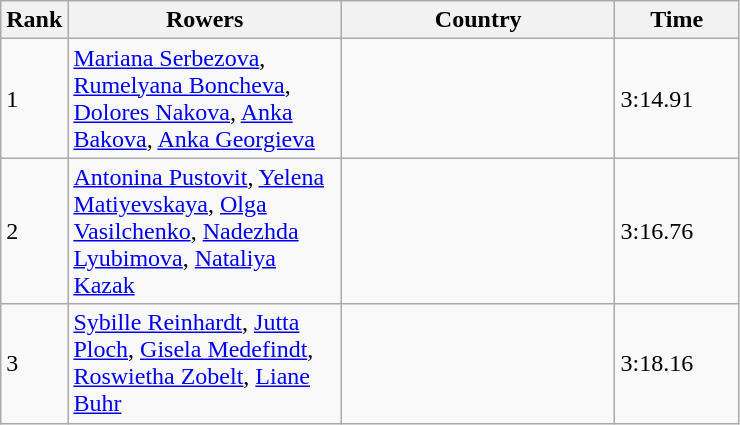<table class="wikitable">
<tr>
<th width=25>Rank</th>
<th width=175>Rowers</th>
<th width=175>Country</th>
<th width=75>Time</th>
</tr>
<tr>
<td>1</td>
<td><a href='#'>Mariana Serbezova</a>, <a href='#'>Rumelyana Boncheva</a>, <a href='#'>Dolores Nakova</a>, <a href='#'>Anka Bakova</a>, <a href='#'>Anka Georgieva</a></td>
<td></td>
<td>3:14.91</td>
</tr>
<tr>
<td>2</td>
<td><a href='#'>Antonina Pustovit</a>, <a href='#'>Yelena Matiyevskaya</a>, <a href='#'>Olga Vasilchenko</a>, <a href='#'>Nadezhda Lyubimova</a>, <a href='#'>Nataliya Kazak</a></td>
<td></td>
<td>3:16.76</td>
</tr>
<tr>
<td>3</td>
<td><a href='#'>Sybille Reinhardt</a>, <a href='#'>Jutta Ploch</a>, <a href='#'>Gisela Medefindt</a>, <a href='#'>Roswietha Zobelt</a>, <a href='#'>Liane Buhr</a></td>
<td></td>
<td>3:18.16</td>
</tr>
</table>
